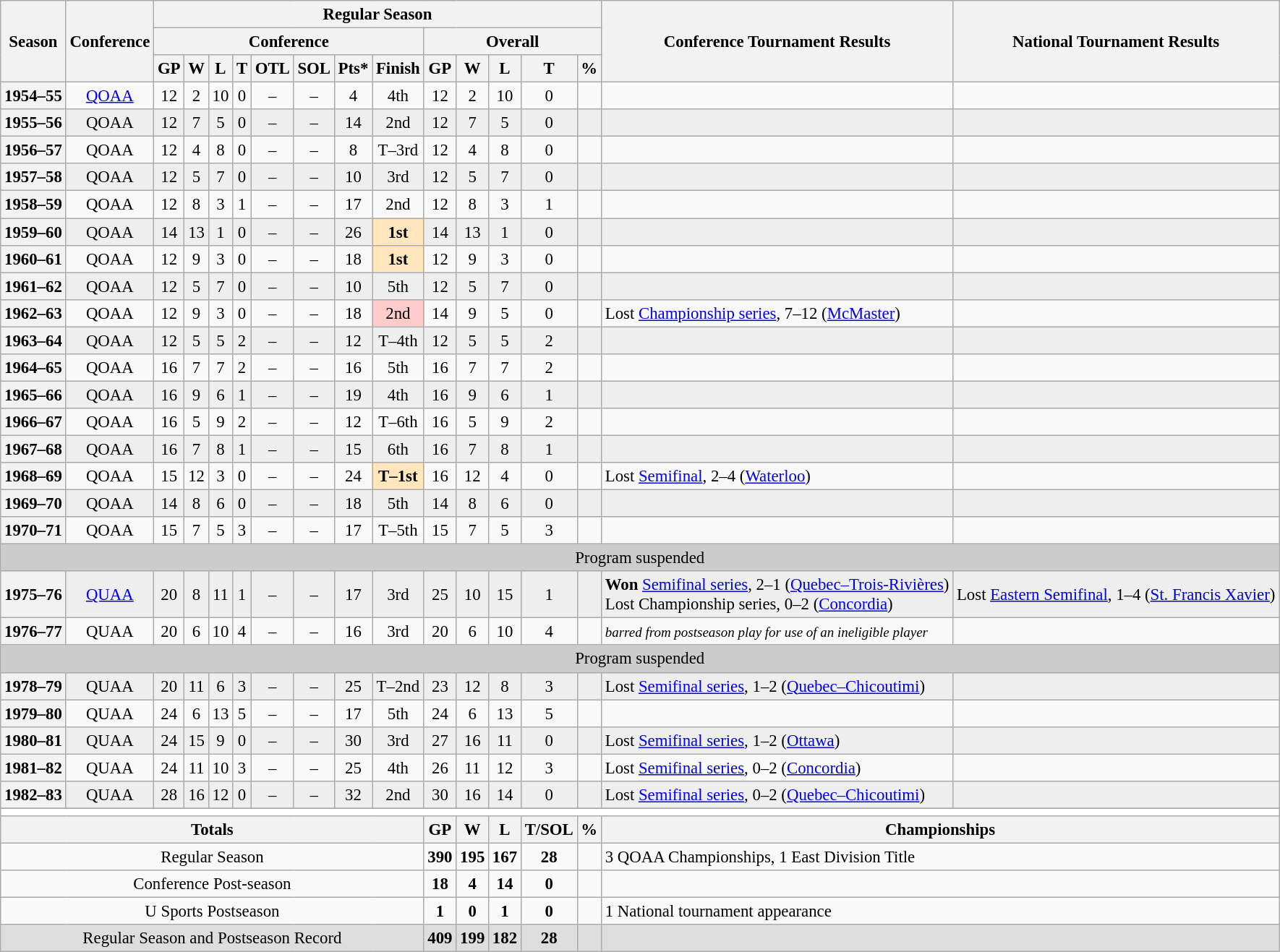<table class="wikitable" style="text-align: center; font-size: 95%">
<tr>
<th rowspan="3">Season</th>
<th rowspan="3">Conference</th>
<th colspan="13">Regular Season</th>
<th rowspan="3">Conference Tournament Results</th>
<th rowspan="3">National Tournament Results</th>
</tr>
<tr>
<th colspan="8">Conference</th>
<th colspan="5">Overall</th>
</tr>
<tr>
<th>GP</th>
<th>W</th>
<th>L</th>
<th>T</th>
<th>OTL</th>
<th>SOL</th>
<th>Pts*</th>
<th>Finish</th>
<th>GP</th>
<th>W</th>
<th>L</th>
<th>T</th>
<th>%</th>
</tr>
<tr>
<th>1954–55</th>
<td><a href='#'>QOAA</a></td>
<td>12</td>
<td>2</td>
<td>10</td>
<td>0</td>
<td>–</td>
<td>–</td>
<td>4</td>
<td>4th</td>
<td>12</td>
<td>2</td>
<td>10</td>
<td>0</td>
<td></td>
<td align="left"></td>
<td align="left"></td>
</tr>
<tr bgcolor=eeeeee>
<th>1955–56</th>
<td>QOAA</td>
<td>12</td>
<td>7</td>
<td>5</td>
<td>0</td>
<td>–</td>
<td>–</td>
<td>14</td>
<td>2nd</td>
<td>12</td>
<td>7</td>
<td>5</td>
<td>0</td>
<td></td>
<td align="left"></td>
<td align="left"></td>
</tr>
<tr>
<th>1956–57</th>
<td>QOAA</td>
<td>12</td>
<td>4</td>
<td>8</td>
<td>0</td>
<td>–</td>
<td>–</td>
<td>8</td>
<td>T–3rd</td>
<td>12</td>
<td>4</td>
<td>8</td>
<td>0</td>
<td></td>
<td align="left"></td>
<td align="left"></td>
</tr>
<tr bgcolor=eeeeee>
<th>1957–58</th>
<td>QOAA</td>
<td>12</td>
<td>5</td>
<td>7</td>
<td>0</td>
<td>–</td>
<td>–</td>
<td>10</td>
<td>3rd</td>
<td>12</td>
<td>5</td>
<td>7</td>
<td>0</td>
<td></td>
<td align="left"></td>
<td align="left"></td>
</tr>
<tr>
<th>1958–59</th>
<td>QOAA</td>
<td>12</td>
<td>8</td>
<td>3</td>
<td>1</td>
<td>–</td>
<td>–</td>
<td>17</td>
<td>2nd</td>
<td>12</td>
<td>8</td>
<td>3</td>
<td>1</td>
<td></td>
<td align="left"></td>
<td align="left"></td>
</tr>
<tr bgcolor=eeeeee>
<th>1959–60</th>
<td>QOAA</td>
<td>14</td>
<td>13</td>
<td>1</td>
<td>0</td>
<td>–</td>
<td>–</td>
<td>26</td>
<td style="background: #FFE6BD;"><strong>1st</strong></td>
<td>14</td>
<td>13</td>
<td>1</td>
<td>0</td>
<td></td>
<td align="left"></td>
<td align="left"></td>
</tr>
<tr>
<th>1960–61</th>
<td>QOAA</td>
<td>12</td>
<td>9</td>
<td>3</td>
<td>0</td>
<td>–</td>
<td>–</td>
<td>18</td>
<td style="background: #FFE6BD;"><strong>1st</strong></td>
<td>12</td>
<td>9</td>
<td>3</td>
<td>0</td>
<td></td>
<td align="left"></td>
<td align="left"></td>
</tr>
<tr bgcolor=eeeeee>
<th>1961–62</th>
<td>QOAA</td>
<td>12</td>
<td>5</td>
<td>7</td>
<td>0</td>
<td>–</td>
<td>–</td>
<td>10</td>
<td>5th</td>
<td>12</td>
<td>5</td>
<td>7</td>
<td>0</td>
<td></td>
<td align="left"></td>
<td align="left"></td>
</tr>
<tr>
<th>1962–63</th>
<td>QOAA</td>
<td>12</td>
<td>9</td>
<td>3</td>
<td>0</td>
<td>–</td>
<td>–</td>
<td>18</td>
<td style="background: #FFCCCC;">2nd</td>
<td>14</td>
<td>9</td>
<td>5</td>
<td>0</td>
<td></td>
<td align="left">Lost <a href='#'>Championship series</a>, 7–12 (<a href='#'>McMaster</a>)</td>
<td align="left"></td>
</tr>
<tr bgcolor=eeeeee>
<th>1963–64</th>
<td>QOAA</td>
<td>12</td>
<td>5</td>
<td>5</td>
<td>2</td>
<td>–</td>
<td>–</td>
<td>12</td>
<td>T–4th</td>
<td>12</td>
<td>5</td>
<td>5</td>
<td>2</td>
<td></td>
<td align="left"></td>
<td align="left"></td>
</tr>
<tr>
<th>1964–65</th>
<td>QOAA</td>
<td>16</td>
<td>7</td>
<td>7</td>
<td>2</td>
<td>–</td>
<td>–</td>
<td>16</td>
<td>5th</td>
<td>16</td>
<td>7</td>
<td>7</td>
<td>2</td>
<td></td>
<td align="left"></td>
<td align="left"></td>
</tr>
<tr bgcolor=eeeeee>
<th>1965–66</th>
<td>QOAA</td>
<td>16</td>
<td>9</td>
<td>6</td>
<td>1</td>
<td>–</td>
<td>–</td>
<td>19</td>
<td>4th</td>
<td>16</td>
<td>9</td>
<td>6</td>
<td>1</td>
<td></td>
<td align="left"></td>
<td align="left"></td>
</tr>
<tr>
<th>1966–67</th>
<td>QOAA</td>
<td>16</td>
<td>5</td>
<td>9</td>
<td>2</td>
<td>–</td>
<td>–</td>
<td>12</td>
<td>T–6th</td>
<td>16</td>
<td>5</td>
<td>9</td>
<td>2</td>
<td></td>
<td align="left"></td>
<td align="left"></td>
</tr>
<tr bgcolor=eeeeee>
<th>1967–68</th>
<td>QOAA</td>
<td>16</td>
<td>7</td>
<td>8</td>
<td>1</td>
<td>–</td>
<td>–</td>
<td>15</td>
<td>6th</td>
<td>16</td>
<td>7</td>
<td>8</td>
<td>1</td>
<td></td>
<td align="left"></td>
<td align="left"></td>
</tr>
<tr>
<th>1968–69</th>
<td>QOAA</td>
<td>15</td>
<td>12</td>
<td>3</td>
<td>0</td>
<td>–</td>
<td>–</td>
<td>24</td>
<td style="background: #FFE6BD;"><strong>T–1st</strong></td>
<td>16</td>
<td>12</td>
<td>4</td>
<td>0</td>
<td></td>
<td align="left">Lost <a href='#'>Semifinal</a>, 2–4 (<a href='#'>Waterloo</a>)</td>
<td align="left"></td>
</tr>
<tr bgcolor=eeeeee>
<th>1969–70</th>
<td>QOAA</td>
<td>14</td>
<td>8</td>
<td>6</td>
<td>0</td>
<td>–</td>
<td>–</td>
<td>18</td>
<td>5th</td>
<td>14</td>
<td>8</td>
<td>6</td>
<td>0</td>
<td></td>
<td align="left"></td>
<td align="left"></td>
</tr>
<tr>
<th>1970–71</th>
<td>QOAA</td>
<td>15</td>
<td>7</td>
<td>5</td>
<td>3</td>
<td>–</td>
<td>–</td>
<td>17</td>
<td>T–5th</td>
<td>15</td>
<td>7</td>
<td>5</td>
<td>3</td>
<td></td>
<td align="left"></td>
<td align="left"></td>
</tr>
<tr bgcolor=cccccc>
<td colspan="18">Program suspended</td>
</tr>
<tr bgcolor=eeeeee>
<th>1975–76</th>
<td><a href='#'>QUAA</a></td>
<td>20</td>
<td>8</td>
<td>11</td>
<td>1</td>
<td>–</td>
<td>–</td>
<td>17</td>
<td>3rd</td>
<td>25</td>
<td>10</td>
<td>15</td>
<td>1</td>
<td></td>
<td align="left"><strong>Won</strong> <a href='#'>Semifinal series</a>, 2–1 (<a href='#'>Quebec–Trois-Rivières</a>)<br>Lost Championship series, 0–2 (<a href='#'>Concordia</a>)</td>
<td align="left">Lost <a href='#'>Eastern Semifinal</a>, 1–4 (<a href='#'>St. Francis Xavier</a>)</td>
</tr>
<tr>
<th>1976–77</th>
<td>QUAA</td>
<td>20</td>
<td>6</td>
<td>10</td>
<td>4</td>
<td>–</td>
<td>–</td>
<td>16</td>
<td>3rd</td>
<td>20</td>
<td>6</td>
<td>10</td>
<td>4</td>
<td></td>
<td align="left"><small><em>barred from postseason play for use of an ineligible player</em></small></td>
<td align="left"></td>
</tr>
<tr bgcolor=cccccc>
<td colspan="18">Program suspended</td>
</tr>
<tr bgcolor=eeeeee>
<th>1978–79</th>
<td>QUAA</td>
<td>20</td>
<td>11</td>
<td>6</td>
<td>3</td>
<td>–</td>
<td>–</td>
<td>25</td>
<td>T–2nd</td>
<td>23</td>
<td>12</td>
<td>8</td>
<td>3</td>
<td></td>
<td align="left">Lost <a href='#'>Semifinal series</a>, 1–2 (<a href='#'>Quebec–Chicoutimi</a>)</td>
<td align="left"></td>
</tr>
<tr>
<th>1979–80</th>
<td>QUAA</td>
<td>24</td>
<td>6</td>
<td>13</td>
<td>5</td>
<td>–</td>
<td>–</td>
<td>17</td>
<td>5th</td>
<td>24</td>
<td>6</td>
<td>13</td>
<td>5</td>
<td></td>
<td align="left"></td>
<td align="left"></td>
</tr>
<tr bgcolor=eeeeee>
<th>1980–81</th>
<td>QUAA</td>
<td>24</td>
<td>15</td>
<td>9</td>
<td>0</td>
<td>–</td>
<td>–</td>
<td>30</td>
<td>3rd</td>
<td>27</td>
<td>16</td>
<td>11</td>
<td>0</td>
<td></td>
<td align="left">Lost <a href='#'>Semifinal series</a>, 1–2 (<a href='#'>Ottawa</a>)</td>
<td align="left"></td>
</tr>
<tr>
<th>1981–82</th>
<td>QUAA</td>
<td>24</td>
<td>11</td>
<td>10</td>
<td>3</td>
<td>–</td>
<td>–</td>
<td>25</td>
<td>4th</td>
<td>26</td>
<td>11</td>
<td>12</td>
<td>3</td>
<td></td>
<td align="left">Lost <a href='#'>Semifinal series</a>, 0–2 (<a href='#'>Concordia</a>)</td>
<td align="left"></td>
</tr>
<tr bgcolor=eeeeee>
<th>1982–83</th>
<td>QUAA</td>
<td>28</td>
<td>16</td>
<td>12</td>
<td>0</td>
<td>–</td>
<td>–</td>
<td>32</td>
<td>2nd</td>
<td>30</td>
<td>16</td>
<td>14</td>
<td>0</td>
<td></td>
<td align="left">Lost <a href='#'>Semifinal series</a>, 0–2 (<a href='#'>Quebec–Chicoutimi</a>)</td>
<td align="left"></td>
</tr>
<tr>
</tr>
<tr ->
</tr>
<tr>
<td colspan="17" style="background:#fff;"></td>
</tr>
<tr>
<th colspan="10">Totals</th>
<th>GP</th>
<th>W</th>
<th>L</th>
<th>T/SOL</th>
<th>%</th>
<th colspan="2">Championships</th>
</tr>
<tr>
<td colspan="10">Regular Season</td>
<td><strong>390</strong></td>
<td><strong>195</strong></td>
<td><strong>167</strong></td>
<td><strong>28</strong></td>
<td><strong></strong></td>
<td colspan="2" align="left">3 QOAA Championships, 1 East Division Title</td>
</tr>
<tr>
<td colspan="10">Conference Post-season</td>
<td><strong>18</strong></td>
<td><strong>4</strong></td>
<td><strong>14</strong></td>
<td><strong>0</strong></td>
<td><strong></strong></td>
<td colspan="2" align="left"></td>
</tr>
<tr>
<td colspan="10">U Sports Postseason</td>
<td><strong>1</strong></td>
<td><strong>0</strong></td>
<td><strong>1</strong></td>
<td><strong>0</strong></td>
<td><strong></strong></td>
<td colspan="2" align="left">1 National tournament appearance</td>
</tr>
<tr bgcolor=dddddd>
<td colspan="10">Regular Season and Postseason Record</td>
<td><strong>409</strong></td>
<td><strong>199</strong></td>
<td><strong>182</strong></td>
<td><strong>28</strong></td>
<td><strong></strong></td>
<td colspan="2" align="left"></td>
</tr>
</table>
